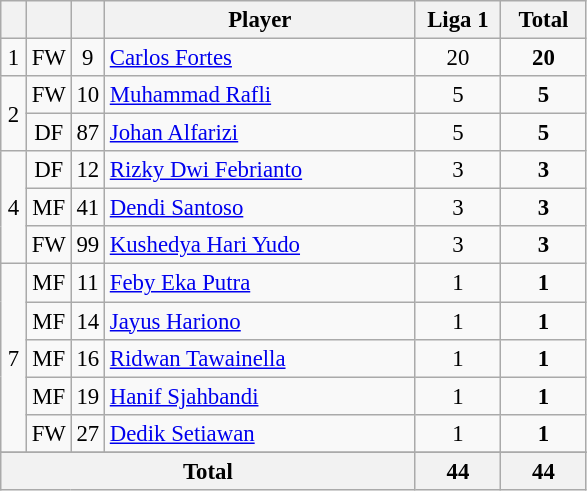<table class="wikitable sortable" style="font-size: 95%; text-align: center;">
<tr>
<th width=10></th>
<th width=10></th>
<th width=10></th>
<th width=200>Player</th>
<th width=50>Liga 1</th>
<th width=50>Total</th>
</tr>
<tr>
<td>1</td>
<td>FW</td>
<td>9</td>
<td align=left> <a href='#'>Carlos Fortes</a></td>
<td>20</td>
<td><strong>20</strong></td>
</tr>
<tr>
<td rowspan=2>2</td>
<td>FW</td>
<td>10</td>
<td align=left> <a href='#'>Muhammad Rafli</a></td>
<td>5</td>
<td><strong>5</strong></td>
</tr>
<tr>
<td>DF</td>
<td>87</td>
<td align=left> <a href='#'>Johan Alfarizi</a></td>
<td>5</td>
<td><strong>5</strong></td>
</tr>
<tr>
<td rowspan=3>4</td>
<td>DF</td>
<td>12</td>
<td align=left> <a href='#'>Rizky Dwi Febrianto</a></td>
<td>3</td>
<td><strong>3</strong></td>
</tr>
<tr>
<td>MF</td>
<td>41</td>
<td align=left> <a href='#'>Dendi Santoso</a></td>
<td>3</td>
<td><strong>3</strong></td>
</tr>
<tr>
<td>FW</td>
<td>99</td>
<td align=left> <a href='#'>Kushedya Hari Yudo</a></td>
<td>3</td>
<td><strong>3</strong></td>
</tr>
<tr>
<td rowspan=5>7</td>
<td>MF</td>
<td>11</td>
<td align=left> <a href='#'>Feby Eka Putra</a></td>
<td>1</td>
<td><strong>1</strong></td>
</tr>
<tr>
<td>MF</td>
<td>14</td>
<td align=left> <a href='#'>Jayus Hariono</a></td>
<td>1</td>
<td><strong>1</strong></td>
</tr>
<tr>
<td>MF</td>
<td>16</td>
<td align=left> <a href='#'>Ridwan Tawainella</a></td>
<td>1</td>
<td><strong>1</strong></td>
</tr>
<tr>
<td>MF</td>
<td>19</td>
<td align=left> <a href='#'>Hanif Sjahbandi</a></td>
<td>1</td>
<td><strong>1</strong></td>
</tr>
<tr>
<td>FW</td>
<td>27</td>
<td align=left> <a href='#'>Dedik Setiawan</a></td>
<td>1</td>
<td><strong>1</strong></td>
</tr>
<tr class="sortbottom">
</tr>
<tr>
<th colspan=4>Total</th>
<th>44</th>
<th>44</th>
</tr>
</table>
